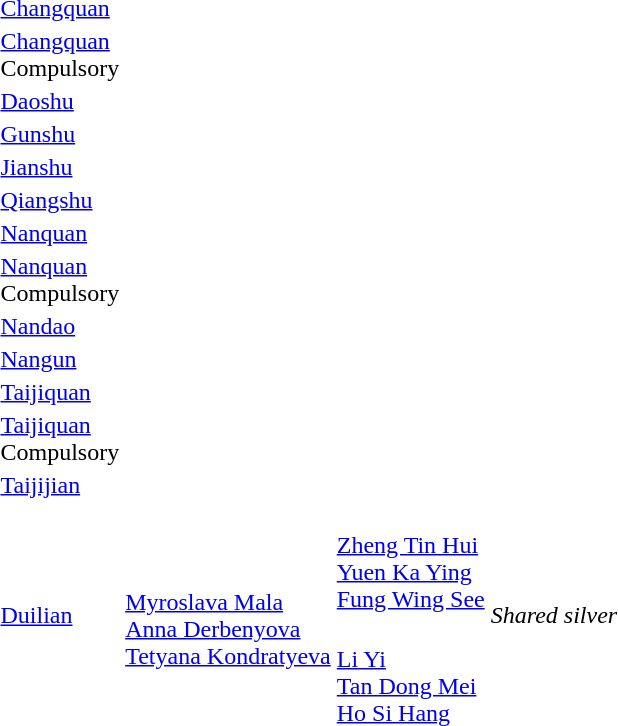<table>
<tr>
<td><a href='#'>Changquan</a></td>
<td></td>
<td></td>
<td></td>
</tr>
<tr>
<td><a href='#'>Changquan</a><br>Compulsory</td>
<td></td>
<td></td>
<td></td>
</tr>
<tr>
<td><a href='#'>Daoshu</a></td>
<td></td>
<td></td>
<td></td>
</tr>
<tr>
<td><a href='#'>Gunshu</a></td>
<td></td>
<td></td>
<td></td>
</tr>
<tr>
<td><a href='#'>Jianshu</a></td>
<td></td>
<td></td>
<td></td>
</tr>
<tr>
<td><a href='#'>Qiangshu</a></td>
<td></td>
<td></td>
<td></td>
</tr>
<tr>
<td><a href='#'>Nanquan</a></td>
<td></td>
<td></td>
<td></td>
</tr>
<tr>
<td><a href='#'>Nanquan</a><br>Compulsory</td>
<td></td>
<td></td>
<td></td>
</tr>
<tr>
<td><a href='#'>Nandao</a></td>
<td></td>
<td></td>
<td></td>
</tr>
<tr>
<td><a href='#'>Nangun</a></td>
<td></td>
<td></td>
<td></td>
</tr>
<tr>
<td><a href='#'>Taijiquan</a></td>
<td></td>
<td></td>
<td></td>
</tr>
<tr>
<td><a href='#'>Taijiquan</a><br>Compulsory</td>
<td></td>
<td></td>
<td></td>
</tr>
<tr>
<td><a href='#'>Taijijian</a></td>
<td></td>
<td></td>
<td></td>
</tr>
<tr>
<td rowspan=2><a href='#'>Duilian</a></td>
<td rowspan=2><br><a href='#'>Myroslava Mala</a><br><a href='#'>Anna Derbenyova</a><br><a href='#'>Tetyana Kondratyeva</a></td>
<td><br><a href='#'>Zheng Tin Hui</a><br><a href='#'>Yuen Ka Ying</a><br><a href='#'>Fung Wing See</a></td>
<td rowspan=2><em>Shared silver</em></td>
</tr>
<tr>
<td><br><a href='#'>Li Yi</a><br><a href='#'>Tan Dong Mei</a><br><a href='#'>Ho Si Hang</a></td>
</tr>
</table>
